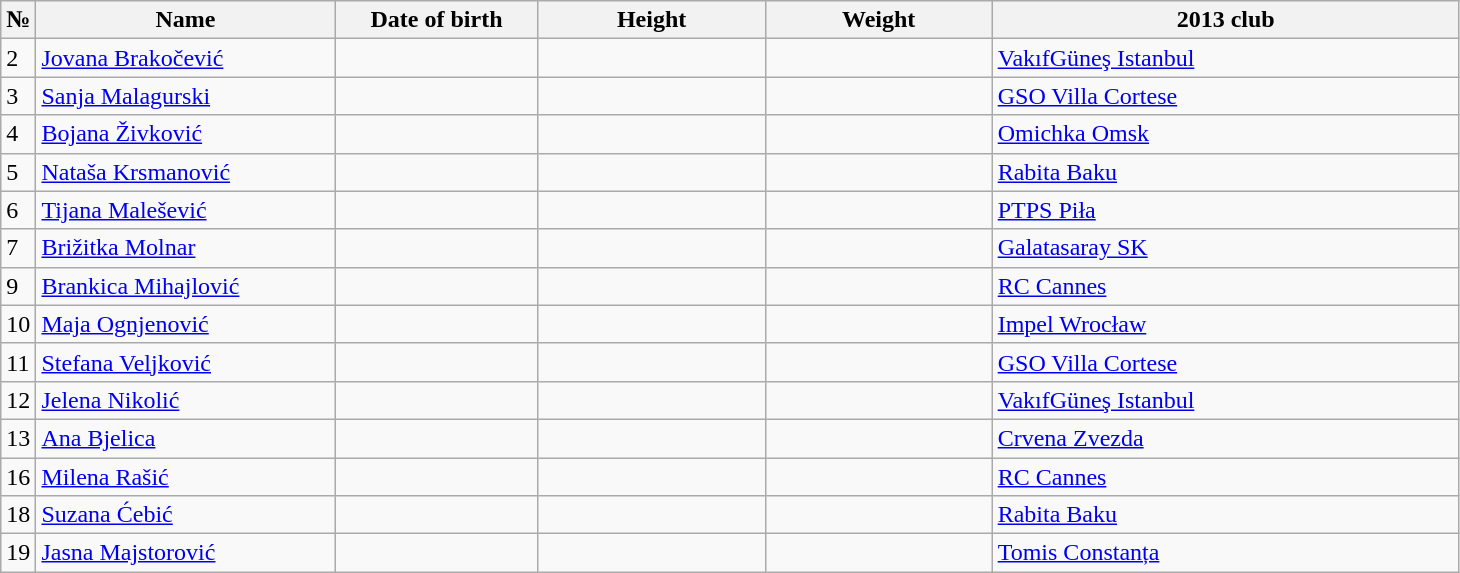<table class=wikitable sortable style=font-size:100%; text-align:center;>
<tr>
<th>№</th>
<th style=width:12em>Name</th>
<th style=width:8em>Date of birth</th>
<th style=width:9em>Height</th>
<th style=width:9em>Weight</th>
<th style=width:19em>2013 club</th>
</tr>
<tr>
<td>2</td>
<td><a href='#'>Jovana Brakočević</a></td>
<td></td>
<td></td>
<td></td>
<td> <a href='#'>VakıfGüneş Istanbul</a></td>
</tr>
<tr>
<td>3</td>
<td><a href='#'>Sanja Malagurski</a></td>
<td></td>
<td></td>
<td></td>
<td> <a href='#'>GSO Villa Cortese</a></td>
</tr>
<tr>
<td>4</td>
<td><a href='#'>Bojana Živković</a></td>
<td></td>
<td></td>
<td></td>
<td> <a href='#'>Omichka Omsk</a></td>
</tr>
<tr>
<td>5</td>
<td><a href='#'>Nataša Krsmanović</a></td>
<td></td>
<td></td>
<td></td>
<td> <a href='#'>Rabita Baku</a></td>
</tr>
<tr>
<td>6</td>
<td><a href='#'>Tijana Malešević</a></td>
<td></td>
<td></td>
<td></td>
<td> <a href='#'>PTPS Piła</a></td>
</tr>
<tr>
<td>7</td>
<td><a href='#'>Brižitka Molnar</a></td>
<td></td>
<td></td>
<td></td>
<td> <a href='#'>Galatasaray SK</a></td>
</tr>
<tr>
<td>9</td>
<td><a href='#'>Brankica Mihajlović</a></td>
<td></td>
<td></td>
<td></td>
<td> <a href='#'>RC Cannes</a></td>
</tr>
<tr>
<td>10</td>
<td><a href='#'>Maja Ognjenović </a></td>
<td></td>
<td></td>
<td></td>
<td> <a href='#'>Impel Wrocław</a></td>
</tr>
<tr>
<td>11</td>
<td><a href='#'>Stefana Veljković</a></td>
<td></td>
<td></td>
<td></td>
<td> <a href='#'>GSO Villa Cortese</a></td>
</tr>
<tr>
<td>12</td>
<td><a href='#'>Jelena Nikolić</a></td>
<td></td>
<td></td>
<td></td>
<td> <a href='#'>VakıfGüneş Istanbul</a></td>
</tr>
<tr>
<td>13</td>
<td><a href='#'>Ana Bjelica</a></td>
<td></td>
<td></td>
<td></td>
<td> <a href='#'>Crvena Zvezda</a></td>
</tr>
<tr>
<td>16</td>
<td><a href='#'>Milena Rašić</a></td>
<td></td>
<td></td>
<td></td>
<td> <a href='#'>RC Cannes</a></td>
</tr>
<tr>
<td>18</td>
<td><a href='#'>Suzana Ćebić</a></td>
<td></td>
<td></td>
<td></td>
<td> <a href='#'>Rabita Baku</a></td>
</tr>
<tr>
<td>19</td>
<td><a href='#'>Jasna Majstorović</a></td>
<td></td>
<td></td>
<td></td>
<td> <a href='#'>Tomis Constanța</a></td>
</tr>
</table>
